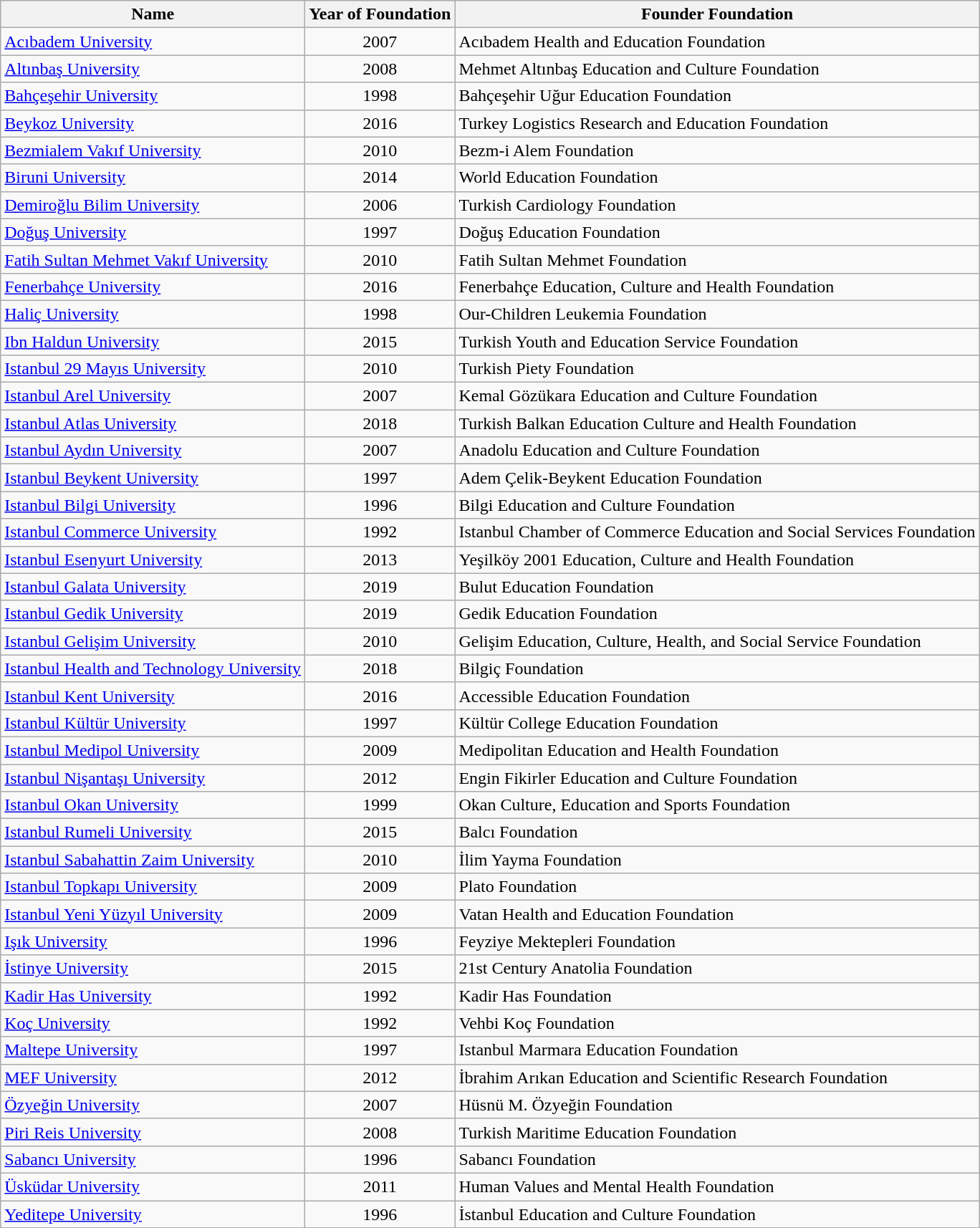<table class="wikitable sortable">
<tr>
<th>Name</th>
<th>Year of Foundation</th>
<th>Founder Foundation</th>
</tr>
<tr>
<td><a href='#'>Acıbadem University</a></td>
<td align="center">2007</td>
<td>Acıbadem Health and Education Foundation</td>
</tr>
<tr>
<td><a href='#'>Altınbaş University</a></td>
<td align="center">2008</td>
<td>Mehmet Altınbaş Education and Culture Foundation</td>
</tr>
<tr>
<td><a href='#'>Bahçeşehir University</a></td>
<td align="center">1998</td>
<td>Bahçeşehir Uğur Education Foundation</td>
</tr>
<tr>
<td><a href='#'>Beykoz University</a></td>
<td align="center">2016</td>
<td>Turkey Logistics Research and Education Foundation</td>
</tr>
<tr>
<td><a href='#'>Bezmialem Vakıf University</a></td>
<td align="center">2010</td>
<td>Bezm-i Alem Foundation</td>
</tr>
<tr>
<td><a href='#'>Biruni University</a></td>
<td align="center">2014</td>
<td>World Education Foundation</td>
</tr>
<tr>
<td><a href='#'>Demiroğlu Bilim University</a></td>
<td align="center">2006</td>
<td>Turkish Cardiology Foundation</td>
</tr>
<tr>
<td><a href='#'>Doğuş University</a></td>
<td align="center">1997</td>
<td>Doğuş Education Foundation</td>
</tr>
<tr>
<td><a href='#'>Fatih Sultan Mehmet Vakıf University</a></td>
<td align="center">2010</td>
<td>Fatih Sultan Mehmet Foundation</td>
</tr>
<tr>
<td><a href='#'>Fenerbahçe University</a></td>
<td align="center">2016</td>
<td>Fenerbahçe Education, Culture and Health Foundation</td>
</tr>
<tr>
<td><a href='#'>Haliç University</a></td>
<td align="center">1998</td>
<td>Our-Children Leukemia Foundation</td>
</tr>
<tr>
<td><a href='#'>Ibn Haldun University</a></td>
<td align="center">2015</td>
<td>Turkish Youth and Education Service Foundation</td>
</tr>
<tr>
<td><a href='#'>Istanbul 29 Mayıs University</a></td>
<td align="center">2010</td>
<td>Turkish Piety Foundation</td>
</tr>
<tr>
<td><a href='#'>Istanbul Arel University</a></td>
<td align="center">2007</td>
<td>Kemal Gözükara Education and Culture Foundation</td>
</tr>
<tr>
<td><a href='#'>Istanbul Atlas University</a></td>
<td align="center">2018</td>
<td>Turkish Balkan Education Culture and Health Foundation</td>
</tr>
<tr>
<td><a href='#'>Istanbul Aydın University</a></td>
<td align="center">2007</td>
<td>Anadolu Education and Culture Foundation</td>
</tr>
<tr>
<td><a href='#'>Istanbul Beykent University</a></td>
<td align="center">1997</td>
<td>Adem Çelik-Beykent Education Foundation</td>
</tr>
<tr>
<td><a href='#'>Istanbul Bilgi University</a></td>
<td align="center">1996</td>
<td>Bilgi Education and Culture Foundation</td>
</tr>
<tr>
<td><a href='#'>Istanbul Commerce University</a></td>
<td align="center">1992</td>
<td>Istanbul Chamber of Commerce Education and Social Services Foundation</td>
</tr>
<tr>
<td><a href='#'>Istanbul Esenyurt University</a></td>
<td align="center">2013</td>
<td>Yeşilköy 2001 Education, Culture and Health Foundation</td>
</tr>
<tr>
<td><a href='#'>Istanbul Galata University</a></td>
<td align="center">2019</td>
<td>Bulut Education Foundation</td>
</tr>
<tr>
<td><a href='#'>Istanbul Gedik University</a></td>
<td align="center">2019</td>
<td>Gedik Education Foundation</td>
</tr>
<tr>
<td><a href='#'>Istanbul Gelişim University</a></td>
<td align="center">2010</td>
<td>Gelişim Education, Culture, Health, and Social Service Foundation</td>
</tr>
<tr>
<td><a href='#'>Istanbul Health and Technology University</a></td>
<td align="center">2018</td>
<td>Bilgiç Foundation</td>
</tr>
<tr>
<td><a href='#'>Istanbul Kent University</a></td>
<td align="center">2016</td>
<td>Accessible Education Foundation</td>
</tr>
<tr>
<td><a href='#'>Istanbul Kültür University</a></td>
<td align="center">1997</td>
<td>Kültür College Education Foundation</td>
</tr>
<tr>
<td><a href='#'>Istanbul Medipol University</a></td>
<td align="center">2009</td>
<td>Medipolitan Education and Health Foundation</td>
</tr>
<tr>
<td><a href='#'>Istanbul Nişantaşı University</a></td>
<td align="center">2012</td>
<td>Engin Fikirler Education and Culture Foundation</td>
</tr>
<tr>
<td><a href='#'>Istanbul Okan University</a></td>
<td align="center">1999</td>
<td>Okan Culture, Education and Sports Foundation</td>
</tr>
<tr>
<td><a href='#'>Istanbul Rumeli University</a></td>
<td align="center">2015</td>
<td>Balcı Foundation</td>
</tr>
<tr>
<td><a href='#'>Istanbul Sabahattin Zaim University</a></td>
<td align="center">2010</td>
<td>İlim Yayma Foundation</td>
</tr>
<tr>
<td><a href='#'>Istanbul Topkapı University</a></td>
<td align="center">2009</td>
<td>Plato Foundation</td>
</tr>
<tr>
<td><a href='#'>Istanbul Yeni Yüzyıl University</a></td>
<td align="center">2009</td>
<td>Vatan Health and Education Foundation</td>
</tr>
<tr>
<td><a href='#'>Işık University</a></td>
<td align="center">1996</td>
<td>Feyziye Mektepleri Foundation</td>
</tr>
<tr>
<td><a href='#'>İstinye University</a></td>
<td align="center">2015</td>
<td>21st Century Anatolia Foundation</td>
</tr>
<tr>
<td><a href='#'>Kadir Has University</a></td>
<td align="center">1992</td>
<td>Kadir Has Foundation</td>
</tr>
<tr>
<td><a href='#'>Koç University</a></td>
<td align="center">1992</td>
<td>Vehbi Koç Foundation</td>
</tr>
<tr>
<td><a href='#'>Maltepe University</a></td>
<td align="center">1997</td>
<td>Istanbul Marmara Education Foundation</td>
</tr>
<tr>
<td><a href='#'>MEF University</a></td>
<td align="center">2012</td>
<td>İbrahim Arıkan Education and Scientific Research Foundation</td>
</tr>
<tr>
<td><a href='#'>Özyeğin University</a></td>
<td align="center">2007</td>
<td>Hüsnü M. Özyeğin Foundation</td>
</tr>
<tr>
<td><a href='#'>Piri Reis University</a></td>
<td align="center">2008</td>
<td>Turkish Maritime Education Foundation</td>
</tr>
<tr>
<td><a href='#'>Sabancı University</a></td>
<td align="center">1996</td>
<td>Sabancı Foundation</td>
</tr>
<tr>
<td><a href='#'>Üsküdar University</a></td>
<td align="center">2011</td>
<td>Human Values and Mental Health Foundation</td>
</tr>
<tr>
<td><a href='#'>Yeditepe University</a></td>
<td align="center">1996</td>
<td>İstanbul Education and Culture Foundation</td>
</tr>
</table>
